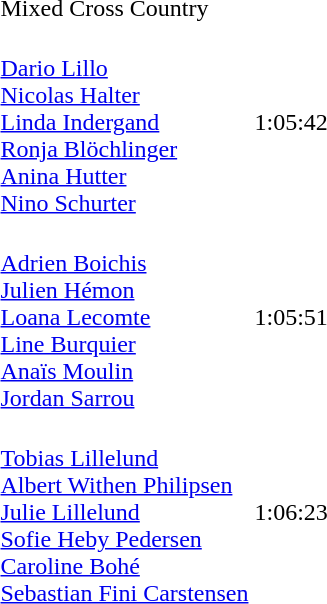<table>
<tr>
<td>Mixed Cross Country</td>
</tr>
<tr>
<td> <br><a href='#'>Dario Lillo</a><br><a href='#'>Nicolas Halter</a><br><a href='#'>Linda Indergand</a><br><a href='#'>Ronja Blöchlinger</a><br><a href='#'>Anina Hutter</a><br><a href='#'>Nino Schurter</a></td>
<td>1:05:42</td>
</tr>
<tr>
<td> <br><a href='#'>Adrien Boichis</a><br><a href='#'>Julien Hémon</a><br><a href='#'>Loana Lecomte</a><br><a href='#'>Line Burquier</a><br><a href='#'>Anaïs Moulin</a><br><a href='#'>Jordan Sarrou</a></td>
<td>1:05:51</td>
</tr>
<tr>
<td> <br><a href='#'>Tobias Lillelund</a><br><a href='#'>Albert Withen Philipsen</a><br><a href='#'>Julie Lillelund</a><br><a href='#'>Sofie Heby Pedersen</a><br><a href='#'>Caroline Bohé</a><br><a href='#'>Sebastian Fini Carstensen</a></td>
<td>1:06:23</td>
</tr>
</table>
